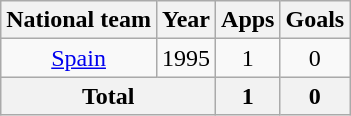<table class="wikitable" style="text-align:center">
<tr>
<th>National team</th>
<th>Year</th>
<th>Apps</th>
<th>Goals</th>
</tr>
<tr>
<td><a href='#'>Spain</a></td>
<td>1995</td>
<td>1</td>
<td>0</td>
</tr>
<tr>
<th colspan="2">Total</th>
<th>1</th>
<th>0</th>
</tr>
</table>
